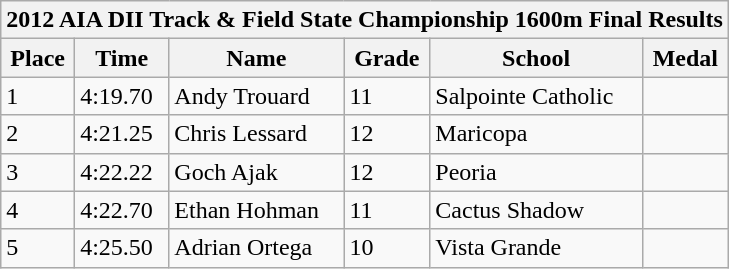<table class="wikitable">
<tr>
<th colspan="6">2012 AIA DII Track & Field State Championship 1600m Final Results</th>
</tr>
<tr>
<th>Place</th>
<th>Time</th>
<th>Name</th>
<th>Grade</th>
<th>School</th>
<th>Medal</th>
</tr>
<tr>
<td>1</td>
<td>4:19.70</td>
<td>Andy Trouard</td>
<td>11</td>
<td>Salpointe Catholic</td>
<td></td>
</tr>
<tr>
<td>2</td>
<td>4:21.25</td>
<td>Chris Lessard</td>
<td>12</td>
<td>Maricopa</td>
<td></td>
</tr>
<tr>
<td>3</td>
<td>4:22.22</td>
<td>Goch Ajak</td>
<td>12</td>
<td>Peoria</td>
<td></td>
</tr>
<tr>
<td>4</td>
<td>4:22.70</td>
<td>Ethan Hohman</td>
<td>11</td>
<td>Cactus Shadow</td>
<td></td>
</tr>
<tr>
<td>5</td>
<td>4:25.50</td>
<td>Adrian Ortega</td>
<td>10</td>
<td>Vista Grande</td>
<td></td>
</tr>
</table>
